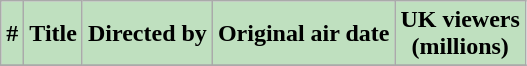<table class="wikitable plainrowheaders" style="background:#FFFFFF;">
<tr>
<th style="background: #bfe0bf;">#</th>
<th style="background: #bfe0bf;">Title</th>
<th style="background: #bfe0bf;">Directed by</th>
<th style="background: #bfe0bf;">Original air date</th>
<th style="background: #bfe0bf;">UK viewers<br>(millions)</th>
</tr>
<tr>
</tr>
</table>
